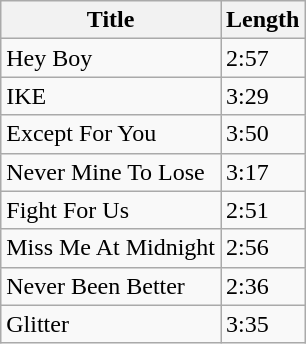<table class="wikitable">
<tr>
<th>Title</th>
<th>Length</th>
</tr>
<tr>
<td>Hey Boy</td>
<td>2:57</td>
</tr>
<tr>
<td>IKE</td>
<td>3:29</td>
</tr>
<tr>
<td>Except For You</td>
<td>3:50</td>
</tr>
<tr>
<td>Never Mine To Lose</td>
<td>3:17</td>
</tr>
<tr>
<td>Fight For Us</td>
<td>2:51</td>
</tr>
<tr>
<td>Miss Me At Midnight</td>
<td>2:56</td>
</tr>
<tr>
<td>Never Been Better</td>
<td>2:36</td>
</tr>
<tr>
<td>Glitter</td>
<td>3:35</td>
</tr>
</table>
